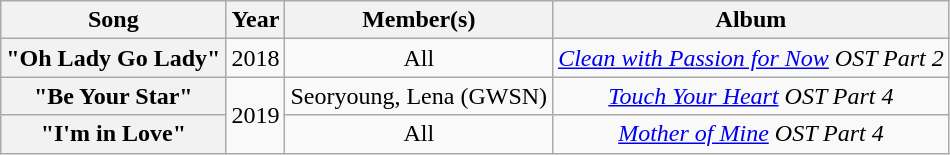<table class="wikitable plainrowheaders" style="text-align:center;">
<tr>
<th>Song</th>
<th>Year</th>
<th>Member(s)</th>
<th>Album</th>
</tr>
<tr>
<th scope=row>"Oh Lady Go Lady"</th>
<td>2018</td>
<td>All</td>
<td><em><a href='#'>Clean with Passion for Now</a> OST Part 2</em></td>
</tr>
<tr>
<th scope=row>"Be Your Star"</th>
<td rowspan="2">2019</td>
<td>Seoryoung, Lena (GWSN)</td>
<td><em><a href='#'>Touch Your Heart</a> OST Part 4</em></td>
</tr>
<tr>
<th scope=row>"I'm in Love"</th>
<td>All</td>
<td><em><a href='#'>Mother of Mine</a> OST Part 4</em></td>
</tr>
</table>
